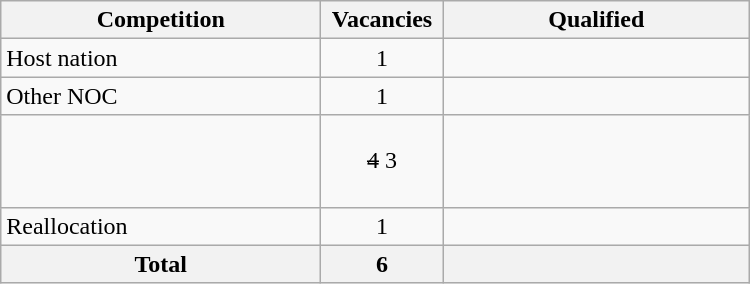<table class = "wikitable" width=500>
<tr>
<th width=300>Competition</th>
<th width=80>Vacancies</th>
<th width=300>Qualified</th>
</tr>
<tr>
<td>Host nation</td>
<td align="center">1</td>
<td></td>
</tr>
<tr>
<td>Other NOC</td>
<td align="center">1</td>
<td></td>
</tr>
<tr>
<td></td>
<td align="center"><s>4</s> 3</td>
<td><br><br><br><s></s></td>
</tr>
<tr>
<td>Reallocation</td>
<td align="center">1</td>
<td></td>
</tr>
<tr>
<th>Total</th>
<th>6</th>
<th></th>
</tr>
</table>
